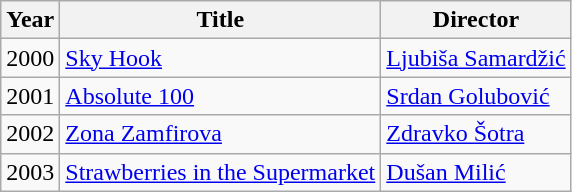<table class="wikitable">
<tr>
<th>Year</th>
<th>Title</th>
<th>Director</th>
</tr>
<tr>
<td>2000</td>
<td><a href='#'>Sky Hook</a></td>
<td><a href='#'>Ljubiša Samardžić</a></td>
</tr>
<tr>
<td>2001</td>
<td><a href='#'>Absolute 100</a></td>
<td><a href='#'>Srdan Golubović</a></td>
</tr>
<tr>
<td>2002</td>
<td><a href='#'>Zona Zamfirova</a></td>
<td><a href='#'>Zdravko Šotra</a></td>
</tr>
<tr>
<td>2003</td>
<td><a href='#'>Strawberries in the Supermarket</a></td>
<td><a href='#'>Dušan Milić</a></td>
</tr>
</table>
